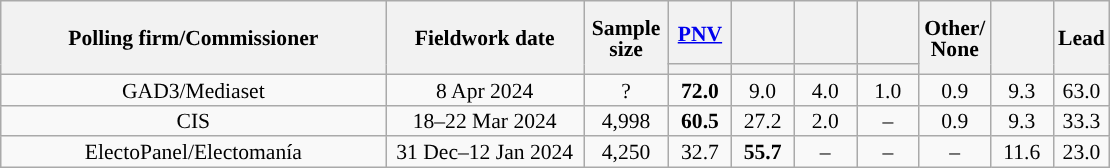<table class="wikitable collapsible collapsed" style="text-align:center; font-size:90%; line-height:14px;">
<tr style="height:42px;">
<th style="width:250px;" rowspan="2">Polling firm/Commissioner</th>
<th style="width:125px;" rowspan="2">Fieldwork date</th>
<th style="width:50px;" rowspan="2">Sample size</th>
<th style="width:35px;"><a href='#'>PNV</a></th>
<th style="width:35px;"></th>
<th style="width:35px;"></th>
<th style="width:35px;"></th>
<th style="width:35px;" rowspan="2">Other/<br>None</th>
<th style="width:35px;" rowspan="2"></th>
<th style="width:30px;" rowspan="2">Lead</th>
</tr>
<tr>
<th style="color:inherit;background:"></th>
<th style="color:inherit;background:"></th>
<th style="color:inherit;background:"></th>
<th style="color:inherit;background:"></th>
</tr>
<tr>
<td>GAD3/Mediaset</td>
<td>8 Apr 2024</td>
<td>?</td>
<td><strong>72.0</strong></td>
<td>9.0</td>
<td>4.0</td>
<td>1.0</td>
<td>0.9</td>
<td>9.3</td>
<td style="background:">63.0</td>
</tr>
<tr>
<td>CIS</td>
<td>18–22 Mar 2024</td>
<td>4,998</td>
<td><strong>60.5</strong></td>
<td>27.2</td>
<td>2.0</td>
<td>–</td>
<td>0.9</td>
<td>9.3</td>
<td style="background:">33.3</td>
</tr>
<tr>
<td>ElectoPanel/Electomanía</td>
<td>31 Dec–12 Jan 2024</td>
<td>4,250</td>
<td>32.7</td>
<td><strong>55.7</strong></td>
<td>–</td>
<td>–</td>
<td>–</td>
<td>11.6</td>
<td style="background:">23.0</td>
</tr>
</table>
